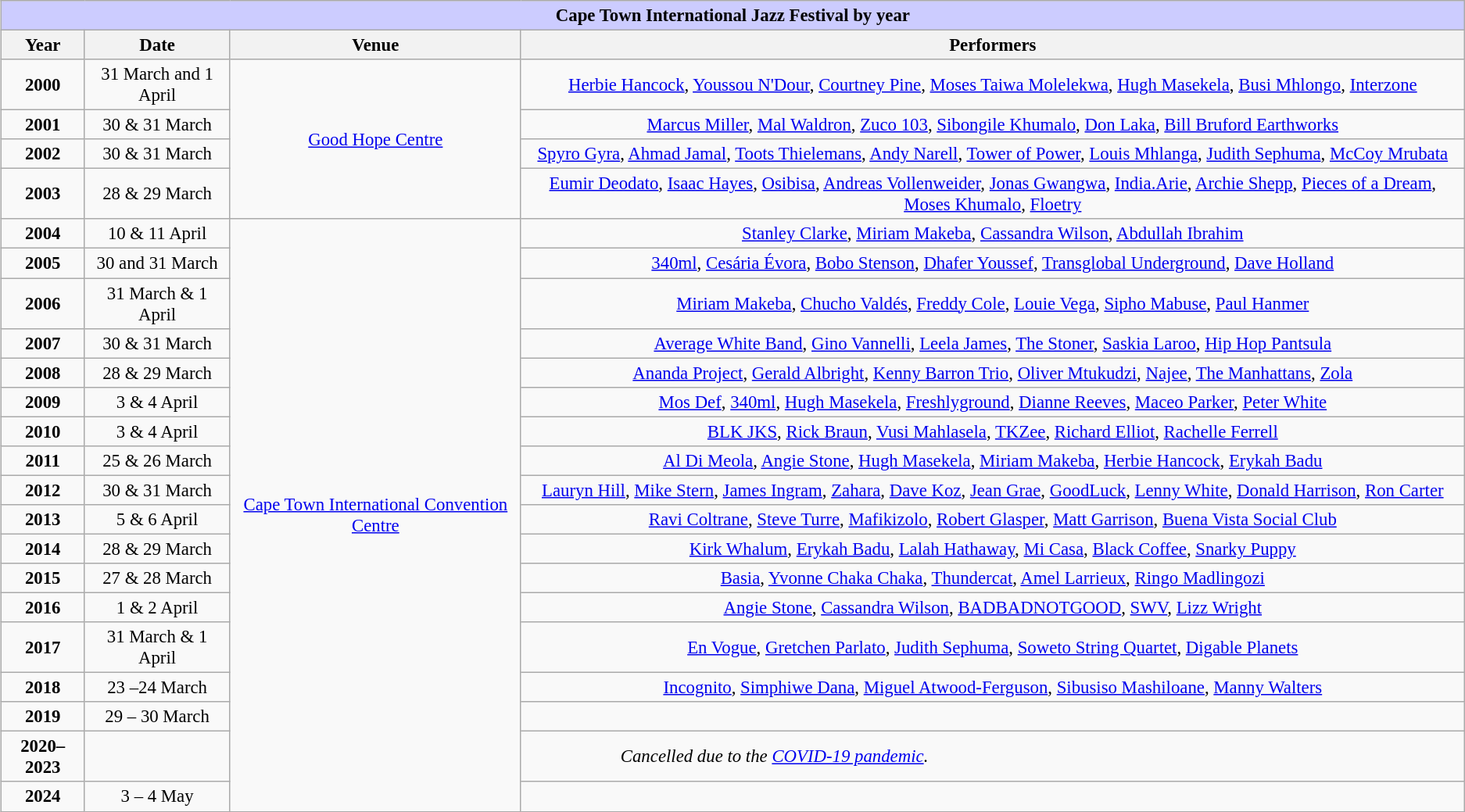<table class="wikitable"  style="margin:auto; margin:0 0 1.0em 1.0em; text-align:center; font-size:95%;">
<tr>
<th colspan="5" style="background:#ccf;">Cape Town International Jazz Festival by year</th>
</tr>
<tr>
<th>Year</th>
<th>Date</th>
<th>Venue</th>
<th>Performers</th>
</tr>
<tr>
<td><strong>2000</strong></td>
<td>31 March and 1 April</td>
<td rowspan=4><a href='#'>Good Hope Centre</a></td>
<td><a href='#'>Herbie Hancock</a>, <a href='#'>Youssou N'Dour</a>, <a href='#'>Courtney Pine</a>, <a href='#'>Moses Taiwa Molelekwa</a>, <a href='#'>Hugh Masekela</a>, <a href='#'>Busi Mhlongo</a>, <a href='#'>Interzone</a></td>
</tr>
<tr>
<td><strong>2001</strong></td>
<td>30 & 31 March</td>
<td><a href='#'>Marcus Miller</a>, <a href='#'>Mal Waldron</a>, <a href='#'>Zuco 103</a>, <a href='#'>Sibongile Khumalo</a>, <a href='#'>Don Laka</a>, <a href='#'>Bill Bruford Earthworks</a></td>
</tr>
<tr>
<td><strong>2002</strong></td>
<td>30 & 31 March</td>
<td><a href='#'>Spyro Gyra</a>, <a href='#'>Ahmad Jamal</a>, <a href='#'>Toots Thielemans</a>, <a href='#'>Andy Narell</a>, <a href='#'>Tower of Power</a>, <a href='#'>Louis Mhlanga</a>, <a href='#'>Judith Sephuma</a>, <a href='#'>McCoy Mrubata</a></td>
</tr>
<tr>
<td><strong>2003</strong></td>
<td>28 & 29 March</td>
<td><a href='#'>Eumir Deodato</a>, <a href='#'>Isaac Hayes</a>, <a href='#'>Osibisa</a>, <a href='#'>Andreas Vollenweider</a>, <a href='#'>Jonas Gwangwa</a>, <a href='#'>India.Arie</a>, <a href='#'>Archie Shepp</a>, <a href='#'>Pieces of a Dream</a>, <a href='#'>Moses Khumalo</a>, <a href='#'>Floetry</a></td>
</tr>
<tr>
<td><strong>2004</strong></td>
<td>10 & 11 April</td>
<td rowspan=18><a href='#'>Cape Town International Convention Centre</a></td>
<td><a href='#'>Stanley Clarke</a>, <a href='#'>Miriam Makeba</a>, <a href='#'>Cassandra Wilson</a>, <a href='#'>Abdullah Ibrahim</a></td>
</tr>
<tr>
<td><strong>2005</strong></td>
<td>30 and 31 March</td>
<td><a href='#'>340ml</a>, <a href='#'>Cesária Évora</a>, <a href='#'>Bobo Stenson</a>, <a href='#'>Dhafer Youssef</a>, <a href='#'>Transglobal Underground</a>, <a href='#'>Dave Holland</a></td>
</tr>
<tr>
<td><strong>2006</strong></td>
<td>31 March & 1 April</td>
<td><a href='#'>Miriam Makeba</a>, <a href='#'>Chucho Valdés</a>, <a href='#'>Freddy Cole</a>, <a href='#'>Louie Vega</a>, <a href='#'>Sipho Mabuse</a>, <a href='#'>Paul Hanmer</a></td>
</tr>
<tr>
<td><strong>2007</strong></td>
<td>30 & 31 March</td>
<td><a href='#'>Average White Band</a>, <a href='#'>Gino Vannelli</a>, <a href='#'>Leela James</a>, <a href='#'>The Stoner</a>, <a href='#'>Saskia Laroo</a>, <a href='#'>Hip Hop Pantsula</a></td>
</tr>
<tr>
<td><strong>2008</strong></td>
<td>28 & 29 March</td>
<td><a href='#'>Ananda Project</a>, <a href='#'>Gerald Albright</a>, <a href='#'>Kenny Barron Trio</a>, <a href='#'>Oliver Mtukudzi</a>, <a href='#'>Najee</a>, <a href='#'>The Manhattans</a>, <a href='#'>Zola</a></td>
</tr>
<tr>
<td><strong>2009</strong></td>
<td>3 & 4 April</td>
<td><a href='#'>Mos Def</a>, <a href='#'>340ml</a>, <a href='#'>Hugh Masekela</a>, <a href='#'>Freshlyground</a>, <a href='#'>Dianne Reeves</a>, <a href='#'>Maceo Parker</a>, <a href='#'>Peter White</a></td>
</tr>
<tr>
<td><strong>2010</strong></td>
<td>3 & 4 April</td>
<td><a href='#'>BLK JKS</a>, <a href='#'>Rick Braun</a>, <a href='#'>Vusi Mahlasela</a>, <a href='#'>TKZee</a>, <a href='#'>Richard Elliot</a>, <a href='#'>Rachelle Ferrell</a></td>
</tr>
<tr>
<td><strong>2011</strong></td>
<td>25 & 26 March</td>
<td><a href='#'>Al Di Meola</a>, <a href='#'>Angie Stone</a>, <a href='#'>Hugh Masekela</a>, <a href='#'>Miriam Makeba</a>, <a href='#'>Herbie Hancock</a>, <a href='#'>Erykah Badu</a></td>
</tr>
<tr>
<td><strong>2012</strong></td>
<td>30 & 31 March</td>
<td><a href='#'>Lauryn Hill</a>, <a href='#'>Mike Stern</a>, <a href='#'>James Ingram</a>, <a href='#'>Zahara</a>, <a href='#'>Dave Koz</a>, <a href='#'>Jean Grae</a>, <a href='#'>GoodLuck</a>, <a href='#'>Lenny White</a>, <a href='#'>Donald Harrison</a>, <a href='#'>Ron Carter</a></td>
</tr>
<tr>
<td><strong>2013</strong></td>
<td>5 & 6 April</td>
<td><a href='#'>Ravi Coltrane</a>, <a href='#'>Steve Turre</a>, <a href='#'>Mafikizolo</a>, <a href='#'>Robert Glasper</a>, <a href='#'>Matt Garrison</a>, <a href='#'>Buena Vista Social Club</a></td>
</tr>
<tr>
<td><strong>2014</strong></td>
<td>28 & 29 March</td>
<td><a href='#'>Kirk Whalum</a>, <a href='#'>Erykah Badu</a>, <a href='#'>Lalah Hathaway</a>, <a href='#'>Mi Casa</a>, <a href='#'>Black Coffee</a>, <a href='#'>Snarky Puppy</a></td>
</tr>
<tr>
<td><strong>2015</strong></td>
<td>27 & 28 March</td>
<td><a href='#'>Basia</a>, <a href='#'>Yvonne Chaka Chaka</a>, <a href='#'>Thundercat</a>, <a href='#'>Amel Larrieux</a>, <a href='#'>Ringo Madlingozi</a></td>
</tr>
<tr>
<td><strong>2016</strong></td>
<td>1 & 2 April</td>
<td><a href='#'>Angie Stone</a>, <a href='#'>Cassandra Wilson</a>, <a href='#'>BADBADNOTGOOD</a>, <a href='#'>SWV</a>, <a href='#'>Lizz Wright</a></td>
</tr>
<tr>
<td><strong>2017</strong></td>
<td>31 March & 1 April</td>
<td><a href='#'>En Vogue</a>, <a href='#'>Gretchen Parlato</a>, <a href='#'>Judith Sephuma</a>, <a href='#'>Soweto String Quartet</a>, <a href='#'>Digable Planets</a></td>
</tr>
<tr>
<td><strong>2018</strong></td>
<td>23 –24 March</td>
<td><a href='#'>Incognito</a>, <a href='#'>Simphiwe Dana</a>, <a href='#'>Miguel Atwood-Ferguson</a>, <a href='#'>Sibusiso Mashiloane</a>, <a href='#'>Manny Walters</a></td>
</tr>
<tr>
<td><strong>2019</strong></td>
<td>29 – 30 March</td>
<td></td>
</tr>
<tr>
<td><strong>2020–2023 </strong></td>
<td colspan=3><em>Cancelled due to the <a href='#'>COVID-19 pandemic</a>.</em></td>
</tr>
<tr>
<td><strong>2024</strong></td>
<td>3 – 4 May</td>
<td></td>
</tr>
</table>
